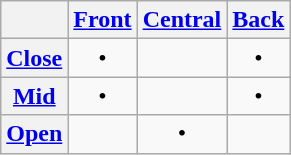<table class="wikitable" style="text-align:center;">
<tr>
<th> </th>
<th><a href='#'>Front</a></th>
<th><a href='#'>Central</a></th>
<th><a href='#'>Back</a></th>
</tr>
<tr>
<th><a href='#'>Close</a></th>
<td> • </td>
<td> </td>
<td> • </td>
</tr>
<tr>
<th><a href='#'>Mid</a></th>
<td> • </td>
<td> </td>
<td> • </td>
</tr>
<tr>
<th><a href='#'>Open</a></th>
<td> </td>
<td> • </td>
<td> </td>
</tr>
</table>
